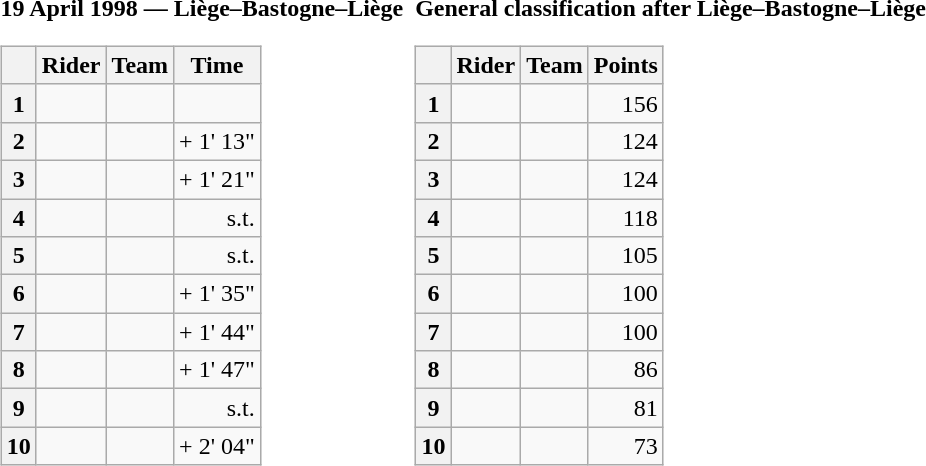<table>
<tr>
<td><strong>19 April 1998 — Liège–Bastogne–Liège </strong><br><table class="wikitable">
<tr>
<th></th>
<th>Rider</th>
<th>Team</th>
<th>Time</th>
</tr>
<tr>
<th>1</th>
<td></td>
<td></td>
<td align="right"></td>
</tr>
<tr>
<th>2</th>
<td></td>
<td></td>
<td align="right">+ 1' 13"</td>
</tr>
<tr>
<th>3</th>
<td></td>
<td></td>
<td align="right">+ 1' 21"</td>
</tr>
<tr>
<th>4</th>
<td></td>
<td></td>
<td align="right">s.t.</td>
</tr>
<tr>
<th>5</th>
<td></td>
<td></td>
<td align="right">s.t.</td>
</tr>
<tr>
<th>6</th>
<td></td>
<td></td>
<td align="right">+ 1' 35"</td>
</tr>
<tr>
<th>7</th>
<td></td>
<td></td>
<td align="right">+ 1' 44"</td>
</tr>
<tr>
<th>8</th>
<td></td>
<td></td>
<td align="right">+ 1' 47"</td>
</tr>
<tr>
<th>9</th>
<td></td>
<td></td>
<td align="right">s.t.</td>
</tr>
<tr>
<th>10</th>
<td></td>
<td></td>
<td align="right">+ 2' 04"</td>
</tr>
</table>
</td>
<td></td>
<td><strong>General classification after Liège–Bastogne–Liège </strong><br><table class="wikitable">
<tr>
<th></th>
<th>Rider</th>
<th>Team</th>
<th>Points</th>
</tr>
<tr>
<th>1</th>
<td> </td>
<td></td>
<td align="right">156</td>
</tr>
<tr>
<th>2</th>
<td></td>
<td></td>
<td align="right">124</td>
</tr>
<tr>
<th>3</th>
<td></td>
<td></td>
<td align="right">124</td>
</tr>
<tr>
<th>4</th>
<td></td>
<td></td>
<td align="right">118</td>
</tr>
<tr>
<th>5</th>
<td></td>
<td></td>
<td align="right">105</td>
</tr>
<tr>
<th>6</th>
<td></td>
<td></td>
<td align="right">100</td>
</tr>
<tr>
<th>7</th>
<td></td>
<td></td>
<td align="right">100</td>
</tr>
<tr>
<th>8</th>
<td></td>
<td></td>
<td align="right">86</td>
</tr>
<tr>
<th>9</th>
<td></td>
<td></td>
<td align="right">81</td>
</tr>
<tr>
<th>10</th>
<td></td>
<td></td>
<td align="right">73</td>
</tr>
</table>
</td>
</tr>
</table>
